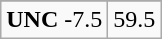<table class="wikitable">
<tr align="center">
</tr>
<tr align="center">
<td><strong>UNC</strong> -7.5</td>
<td>59.5</td>
</tr>
</table>
